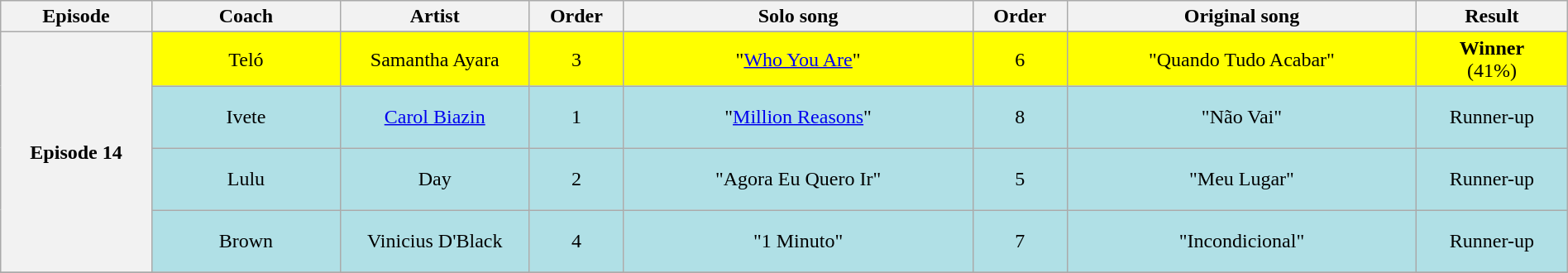<table class="wikitable" style="text-align:center; width:100%;">
<tr>
<th scope="col" width="08.0%">Episode</th>
<th scope="col" width="10.0%">Coach</th>
<th scope="col" width="10.0%">Artist</th>
<th scope="col" width="05.0%">Order</th>
<th scope="col" width="18.5%">Solo song</th>
<th scope="col" width="05.0%">Order</th>
<th scope="col" width="18.5%">Original song</th>
<th scope="col" width="08.0%">Result</th>
</tr>
<tr>
<th scope="col" rowspan=5>Episode 14<br></th>
</tr>
<tr bgcolor=FFFF00>
<td>Teló</td>
<td>Samantha Ayara</td>
<td>3</td>
<td>"<a href='#'>Who You Are</a>"</td>
<td>6</td>
<td>"Quando Tudo Acabar"</td>
<td bgcolor=FFFF00><strong>Winner</strong><br>(41%)</td>
</tr>
<tr style="height:50px" bgcolor=B0E0E6>
<td>Ivete</td>
<td><a href='#'>Carol Biazin</a></td>
<td>1</td>
<td>"<a href='#'>Million Reasons</a>"</td>
<td>8</td>
<td>"Não Vai"</td>
<td bgcolor=B0E0E6>Runner-up</td>
</tr>
<tr style="height:50px" bgcolor=B0E0E6>
<td>Lulu</td>
<td>Day</td>
<td>2</td>
<td>"Agora Eu Quero Ir"</td>
<td>5</td>
<td>"Meu Lugar"</td>
<td bgcolor=B0E0E6>Runner-up</td>
</tr>
<tr style="height:50px" bgcolor=B0E0E6>
<td>Brown</td>
<td>Vinicius D'Black</td>
<td>4</td>
<td>"1 Minuto"</td>
<td>7</td>
<td>"Incondicional"</td>
<td bgcolor=B0E0E6>Runner-up</td>
</tr>
<tr>
</tr>
</table>
